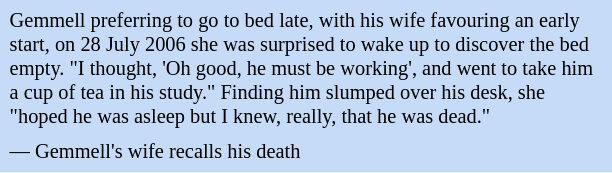<table class="toccolours" style="float: right; margin-left: 2em; margin-right: 1em; font-size: 85%; background:#c6dbf7; color:black; width:30em; max-width: 40%;" cellspacing="5">
<tr>
<td style="text-align: left;">Gemmell preferring to go to bed late, with his wife favouring an early start, on 28 July 2006 she was surprised to wake up to discover the bed empty. "I thought, 'Oh good, he must be working', and went to take him a cup of tea in his study." Finding him slumped over his desk, she "hoped he was asleep but I knew, really, that he was dead."</td>
</tr>
<tr>
<td style="text-align: left;">— Gemmell's wife recalls his death</td>
</tr>
</table>
